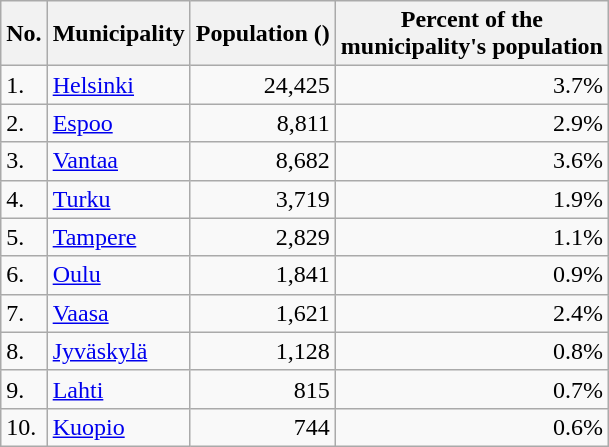<table class="wikitable sortable">
<tr>
<th>No.</th>
<th>Municipality</th>
<th>Population ()</th>
<th>Percent of the<br>municipality's population</th>
</tr>
<tr>
<td>1.</td>
<td><a href='#'>Helsinki</a></td>
<td align=right>24,425</td>
<td align=right>3.7%</td>
</tr>
<tr>
<td>2.</td>
<td><a href='#'>Espoo</a></td>
<td align=right>8,811</td>
<td align=right>2.9%</td>
</tr>
<tr>
<td>3.</td>
<td><a href='#'>Vantaa</a></td>
<td align=right>8,682</td>
<td align=right>3.6%</td>
</tr>
<tr>
<td>4.</td>
<td><a href='#'>Turku</a></td>
<td align=right>3,719</td>
<td align=right>1.9%</td>
</tr>
<tr>
<td>5.</td>
<td><a href='#'>Tampere</a></td>
<td align=right>2,829</td>
<td align=right>1.1%</td>
</tr>
<tr>
<td>6.</td>
<td><a href='#'>Oulu</a></td>
<td align=right>1,841</td>
<td align=right>0.9%</td>
</tr>
<tr>
<td>7.</td>
<td><a href='#'>Vaasa</a></td>
<td align=right>1,621</td>
<td align=right>2.4%</td>
</tr>
<tr>
<td>8.</td>
<td><a href='#'>Jyväskylä</a></td>
<td align=right>1,128</td>
<td align=right>0.8%</td>
</tr>
<tr>
<td>9.</td>
<td><a href='#'>Lahti</a></td>
<td align=right>815</td>
<td align=right>0.7%</td>
</tr>
<tr>
<td>10.</td>
<td><a href='#'>Kuopio</a></td>
<td align=right>744</td>
<td align=right>0.6%</td>
</tr>
</table>
